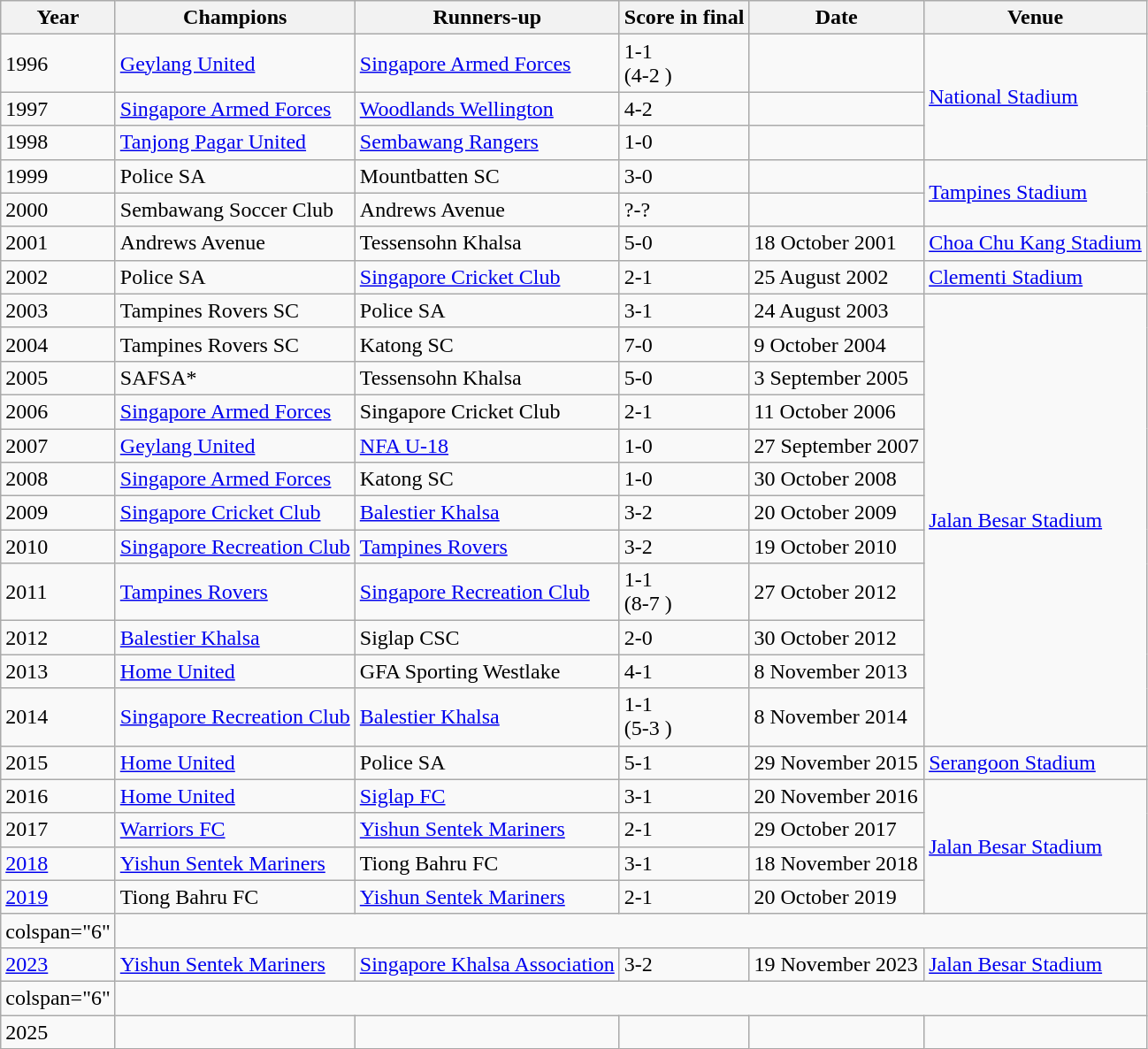<table class="wikitable defaultcenter col2left col3left">
<tr>
<th>Year</th>
<th>Champions</th>
<th>Runners-up</th>
<th>Score in final</th>
<th>Date</th>
<th>Venue</th>
</tr>
<tr>
<td>1996</td>
<td><a href='#'>Geylang United</a></td>
<td><a href='#'>Singapore Armed Forces</a></td>
<td>1-1<br>(4-2 )</td>
<td></td>
<td rowspan="3"><a href='#'>National Stadium</a></td>
</tr>
<tr>
<td>1997</td>
<td><a href='#'>Singapore Armed Forces</a></td>
<td><a href='#'>Woodlands Wellington</a></td>
<td>4-2</td>
<td></td>
</tr>
<tr>
<td>1998</td>
<td><a href='#'>Tanjong Pagar United</a></td>
<td><a href='#'>Sembawang Rangers</a></td>
<td>1-0</td>
<td></td>
</tr>
<tr>
<td>1999</td>
<td>Police SA</td>
<td>Mountbatten SC</td>
<td>3-0</td>
<td></td>
<td rowspan="2"><a href='#'>Tampines Stadium</a></td>
</tr>
<tr>
<td>2000</td>
<td>Sembawang Soccer Club</td>
<td>Andrews Avenue</td>
<td>?-?</td>
<td></td>
</tr>
<tr>
<td>2001</td>
<td>Andrews Avenue</td>
<td>Tessensohn Khalsa</td>
<td>5-0</td>
<td>18 October 2001</td>
<td><a href='#'>Choa Chu Kang Stadium</a></td>
</tr>
<tr>
<td>2002</td>
<td>Police SA</td>
<td><a href='#'>Singapore Cricket Club</a></td>
<td>2-1</td>
<td>25 August 2002</td>
<td><a href='#'>Clementi Stadium</a></td>
</tr>
<tr>
<td>2003</td>
<td>Tampines Rovers SC</td>
<td>Police SA</td>
<td>3-1</td>
<td>24 August 2003</td>
<td rowspan="12"><a href='#'>Jalan Besar Stadium</a></td>
</tr>
<tr>
<td>2004</td>
<td>Tampines Rovers SC</td>
<td>Katong SC</td>
<td>7-0</td>
<td>9 October 2004</td>
</tr>
<tr>
<td>2005</td>
<td>SAFSA*</td>
<td>Tessensohn Khalsa</td>
<td>5-0</td>
<td>3 September 2005</td>
</tr>
<tr>
<td>2006</td>
<td><a href='#'>Singapore Armed Forces</a></td>
<td>Singapore Cricket Club</td>
<td>2-1</td>
<td>11 October 2006</td>
</tr>
<tr>
<td>2007</td>
<td><a href='#'>Geylang United</a></td>
<td><a href='#'>NFA U-18</a></td>
<td>1-0</td>
<td>27 September 2007</td>
</tr>
<tr>
<td>2008</td>
<td><a href='#'>Singapore Armed Forces</a></td>
<td>Katong SC</td>
<td>1-0</td>
<td>30 October 2008</td>
</tr>
<tr>
<td>2009</td>
<td><a href='#'>Singapore Cricket Club</a></td>
<td><a href='#'>Balestier Khalsa</a></td>
<td>3-2</td>
<td>20 October 2009</td>
</tr>
<tr>
<td>2010</td>
<td><a href='#'>Singapore Recreation Club</a></td>
<td><a href='#'>Tampines Rovers</a></td>
<td>3-2</td>
<td>19 October 2010</td>
</tr>
<tr>
<td>2011</td>
<td><a href='#'>Tampines Rovers</a></td>
<td><a href='#'>Singapore Recreation Club</a></td>
<td>1-1<br>(8-7 )</td>
<td>27 October 2012</td>
</tr>
<tr>
<td>2012</td>
<td><a href='#'>Balestier Khalsa</a></td>
<td>Siglap CSC</td>
<td>2-0</td>
<td>30 October 2012</td>
</tr>
<tr>
<td>2013</td>
<td><a href='#'>Home United</a></td>
<td>GFA Sporting Westlake</td>
<td>4-1</td>
<td>8 November 2013</td>
</tr>
<tr>
<td>2014</td>
<td><a href='#'>Singapore Recreation Club</a></td>
<td><a href='#'>Balestier Khalsa</a></td>
<td>1-1<br>(5-3 )</td>
<td>8 November 2014</td>
</tr>
<tr>
<td>2015</td>
<td><a href='#'>Home United</a></td>
<td>Police SA</td>
<td>5-1</td>
<td>29 November 2015</td>
<td><a href='#'>Serangoon Stadium</a></td>
</tr>
<tr>
<td>2016</td>
<td><a href='#'>Home United</a></td>
<td><a href='#'>Siglap FC</a></td>
<td>3-1</td>
<td>20 November 2016</td>
<td rowspan="4"><a href='#'>Jalan Besar Stadium</a></td>
</tr>
<tr>
<td>2017</td>
<td><a href='#'>Warriors FC</a></td>
<td><a href='#'>Yishun Sentek Mariners</a></td>
<td>2-1</td>
<td>29 October 2017</td>
</tr>
<tr>
<td><a href='#'>2018</a></td>
<td><a href='#'>Yishun Sentek Mariners</a></td>
<td>Tiong Bahru FC</td>
<td>3-1</td>
<td>18 November 2018</td>
</tr>
<tr>
<td><a href='#'>2019</a></td>
<td>Tiong Bahru FC</td>
<td><a href='#'>Yishun Sentek Mariners</a></td>
<td>2-1</td>
<td>20 October 2019</td>
</tr>
<tr>
<td>colspan="6" </td>
</tr>
<tr>
<td><a href='#'>2023</a></td>
<td><a href='#'>Yishun Sentek Mariners</a></td>
<td><a href='#'>Singapore Khalsa Association</a></td>
<td>3-2</td>
<td>19 November 2023</td>
<td><a href='#'>Jalan Besar Stadium</a></td>
</tr>
<tr>
<td>colspan="6" </td>
</tr>
<tr>
<td>2025</td>
<td></td>
<td></td>
<td></td>
<td></td>
<td></td>
</tr>
</table>
